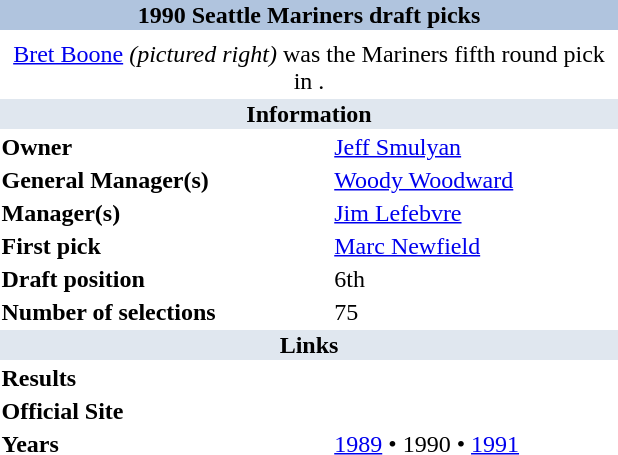<table class="toccolours" style="float: right; clear: right; margin: 0 0 1em 1em; width: 26em;">
<tr style="text-align:center;">
<th colspan="2" style="text-align: center; background-color: LightSteelBlue;">1990 Seattle Mariners draft picks</th>
</tr>
<tr>
<td colspan="2" style="text-align: center"></td>
</tr>
<tr>
<td colspan="2" style="text-align: center"><a href='#'>Bret Boone</a> <em>(pictured right)</em> was the Mariners fifth round pick in .</td>
</tr>
<tr>
<th style="background: #E0E7EF;" colspan="2">Information</th>
</tr>
<tr>
<td><strong>Owner</strong></td>
<td><a href='#'>Jeff Smulyan</a></td>
</tr>
<tr>
<td style="vertical-align: top;"><strong>General Manager(s)</strong></td>
<td><a href='#'>Woody Woodward</a></td>
</tr>
<tr>
<td style="vertical-align: top;"><strong>Manager(s)</strong></td>
<td><a href='#'>Jim Lefebvre</a></td>
</tr>
<tr>
<td style="vertical-align: top;"><strong>First pick</strong></td>
<td><a href='#'>Marc Newfield</a></td>
</tr>
<tr>
<td style="vertical-align: top;"><strong>Draft position</strong></td>
<td>6th</td>
</tr>
<tr>
<td style="vertical-align: middle;"><strong>Number of selections</strong></td>
<td>75</td>
</tr>
<tr>
<th style="background: #E0E7EF;" colspan="2">Links</th>
</tr>
<tr>
<td style="vertical-align: top;"><strong>Results</strong></td>
<td></td>
</tr>
<tr>
<td style="vertical-align: top;"><strong>Official Site</strong></td>
<td></td>
</tr>
<tr>
<td style="vertical-align: top;"><strong>Years</strong></td>
<td><a href='#'>1989</a> • 1990 • <a href='#'>1991</a></td>
</tr>
</table>
